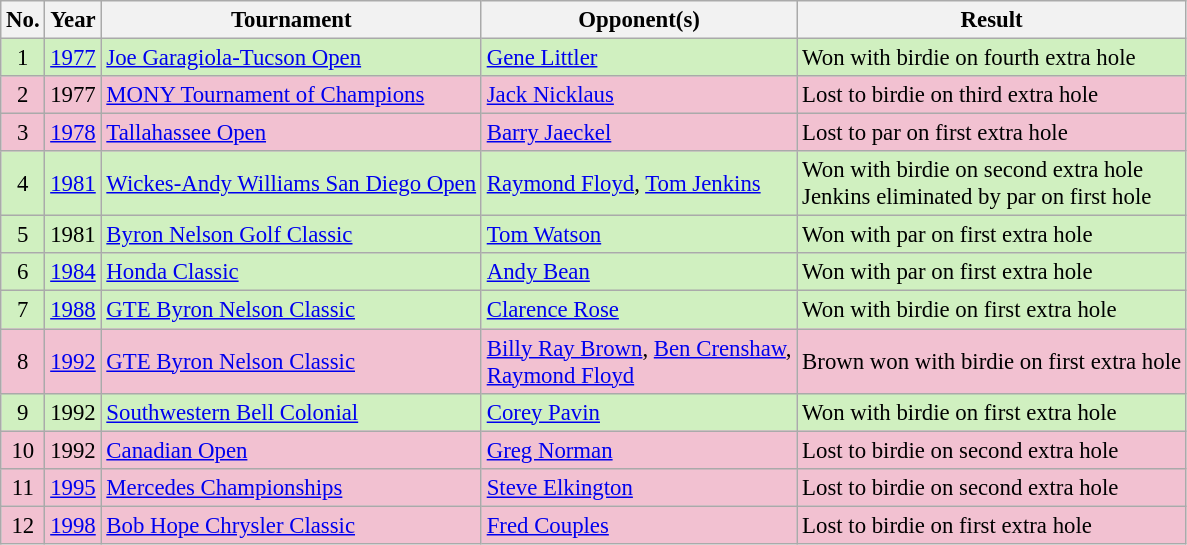<table class="wikitable" style="font-size:95%;">
<tr>
<th>No.</th>
<th>Year</th>
<th>Tournament</th>
<th>Opponent(s)</th>
<th>Result</th>
</tr>
<tr style="background:#D0F0C0;">
<td align=center>1</td>
<td><a href='#'>1977</a></td>
<td><a href='#'>Joe Garagiola-Tucson Open</a></td>
<td> <a href='#'>Gene Littler</a></td>
<td>Won with birdie on fourth extra hole</td>
</tr>
<tr style="background:#F2C1D1;">
<td align=center>2</td>
<td>1977</td>
<td><a href='#'>MONY Tournament of Champions</a></td>
<td> <a href='#'>Jack Nicklaus</a></td>
<td>Lost to birdie on third extra hole</td>
</tr>
<tr style="background:#F2C1D1;">
<td align=center>3</td>
<td><a href='#'>1978</a></td>
<td><a href='#'>Tallahassee Open</a></td>
<td> <a href='#'>Barry Jaeckel</a></td>
<td>Lost to par on first extra hole</td>
</tr>
<tr style="background:#D0F0C0;">
<td align=center>4</td>
<td><a href='#'>1981</a></td>
<td><a href='#'>Wickes-Andy Williams San Diego Open</a></td>
<td> <a href='#'>Raymond Floyd</a>,  <a href='#'>Tom Jenkins</a></td>
<td>Won with birdie on second extra hole<br>Jenkins eliminated by par on first hole</td>
</tr>
<tr style="background:#D0F0C0;">
<td align=center>5</td>
<td>1981</td>
<td><a href='#'>Byron Nelson Golf Classic</a></td>
<td> <a href='#'>Tom Watson</a></td>
<td>Won with par on first extra hole</td>
</tr>
<tr style="background:#D0F0C0;">
<td align=center>6</td>
<td><a href='#'>1984</a></td>
<td><a href='#'>Honda Classic</a></td>
<td> <a href='#'>Andy Bean</a></td>
<td>Won with par on first extra hole</td>
</tr>
<tr style="background:#D0F0C0;">
<td align=center>7</td>
<td><a href='#'>1988</a></td>
<td><a href='#'>GTE Byron Nelson Classic</a></td>
<td> <a href='#'>Clarence Rose</a></td>
<td>Won with birdie on first extra hole</td>
</tr>
<tr style="background:#F2C1D1;">
<td align=center>8</td>
<td><a href='#'>1992</a></td>
<td><a href='#'>GTE Byron Nelson Classic</a></td>
<td> <a href='#'>Billy Ray Brown</a>,  <a href='#'>Ben Crenshaw</a>,<br> <a href='#'>Raymond Floyd</a></td>
<td>Brown won with birdie on first extra hole</td>
</tr>
<tr style="background:#D0F0C0;">
<td align=center>9</td>
<td>1992</td>
<td><a href='#'>Southwestern Bell Colonial</a></td>
<td> <a href='#'>Corey Pavin</a></td>
<td>Won with birdie on first extra hole</td>
</tr>
<tr style="background:#F2C1D1;">
<td align=center>10</td>
<td>1992</td>
<td><a href='#'>Canadian Open</a></td>
<td> <a href='#'>Greg Norman</a></td>
<td>Lost to birdie on second extra hole</td>
</tr>
<tr style="background:#F2C1D1;">
<td align=center>11</td>
<td><a href='#'>1995</a></td>
<td><a href='#'>Mercedes Championships</a></td>
<td> <a href='#'>Steve Elkington</a></td>
<td>Lost to birdie on second extra hole</td>
</tr>
<tr style="background:#F2C1D1;">
<td align=center>12</td>
<td><a href='#'>1998</a></td>
<td><a href='#'>Bob Hope Chrysler Classic</a></td>
<td> <a href='#'>Fred Couples</a></td>
<td>Lost to birdie on first extra hole</td>
</tr>
</table>
